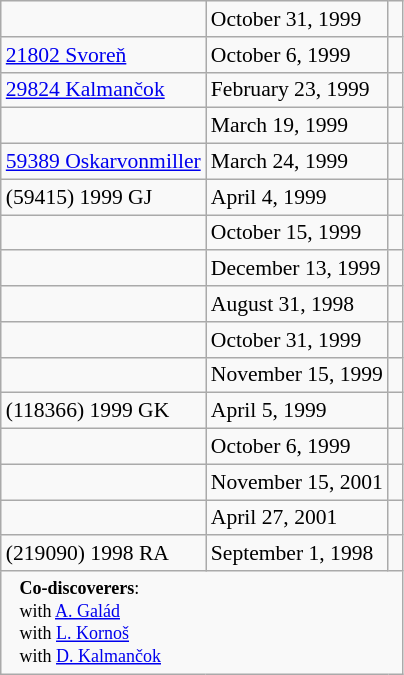<table class="wikitable floatright" style="font-size: 0.9em;">
<tr>
<td></td>
<td>October 31, 1999</td>
<td> </td>
</tr>
<tr>
<td><a href='#'>21802 Svoreň</a></td>
<td>October 6, 1999</td>
<td> </td>
</tr>
<tr>
<td><a href='#'>29824 Kalmančok</a></td>
<td>February 23, 1999</td>
<td> </td>
</tr>
<tr>
<td></td>
<td>March 19, 1999</td>
<td> </td>
</tr>
<tr>
<td><a href='#'>59389 Oskarvonmiller</a></td>
<td>March 24, 1999</td>
<td> </td>
</tr>
<tr>
<td>(59415) 1999 GJ</td>
<td>April 4, 1999</td>
<td> </td>
</tr>
<tr>
<td></td>
<td>October 15, 1999</td>
<td> </td>
</tr>
<tr>
<td></td>
<td>December 13, 1999</td>
<td> </td>
</tr>
<tr>
<td></td>
<td>August 31, 1998</td>
<td> </td>
</tr>
<tr>
<td></td>
<td>October 31, 1999</td>
<td> </td>
</tr>
<tr>
<td></td>
<td>November 15, 1999</td>
<td> </td>
</tr>
<tr>
<td>(118366) 1999 GK</td>
<td>April 5, 1999</td>
<td> </td>
</tr>
<tr>
<td></td>
<td>October 6, 1999</td>
<td> </td>
</tr>
<tr>
<td></td>
<td>November 15, 2001</td>
<td> </td>
</tr>
<tr>
<td></td>
<td>April 27, 2001</td>
<td> </td>
</tr>
<tr>
<td>(219090) 1998 RA</td>
<td>September 1, 1998</td>
<td> </td>
</tr>
<tr>
<td colspan=3 style="font-size: smaller; padding: 4px 12px;"><strong>Co-discoverers</strong>:<br> with <a href='#'>A. Galád</a><br> with <a href='#'>L. Kornoš</a><br> with <a href='#'>D. Kalmančok</a></td>
</tr>
</table>
